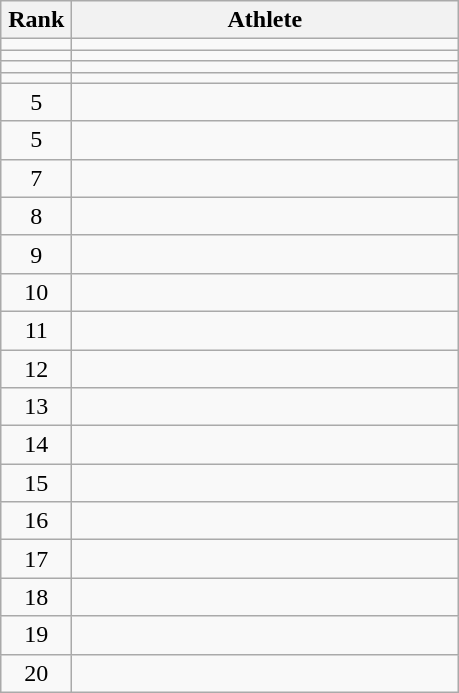<table class="wikitable" style="text-align: center;">
<tr>
<th width=40>Rank</th>
<th width=250>Athlete</th>
</tr>
<tr>
<td></td>
<td align="left"></td>
</tr>
<tr>
<td></td>
<td align="left"></td>
</tr>
<tr>
<td></td>
<td align="left"></td>
</tr>
<tr>
<td></td>
<td align="left"></td>
</tr>
<tr>
<td>5</td>
<td align="left"></td>
</tr>
<tr>
<td>5</td>
<td align="left"></td>
</tr>
<tr>
<td>7</td>
<td align="left"></td>
</tr>
<tr>
<td>8</td>
<td align="left"></td>
</tr>
<tr>
<td>9</td>
<td align="left"></td>
</tr>
<tr>
<td>10</td>
<td align="left"></td>
</tr>
<tr>
<td>11</td>
<td align="left"></td>
</tr>
<tr>
<td>12</td>
<td align="left"></td>
</tr>
<tr>
<td>13</td>
<td align="left"></td>
</tr>
<tr>
<td>14</td>
<td align="left"></td>
</tr>
<tr>
<td>15</td>
<td align="left"></td>
</tr>
<tr>
<td>16</td>
<td align="left"></td>
</tr>
<tr>
<td>17</td>
<td align="left"></td>
</tr>
<tr>
<td>18</td>
<td align="left"></td>
</tr>
<tr>
<td>19</td>
<td align="left"></td>
</tr>
<tr>
<td>20</td>
<td align="left"></td>
</tr>
</table>
